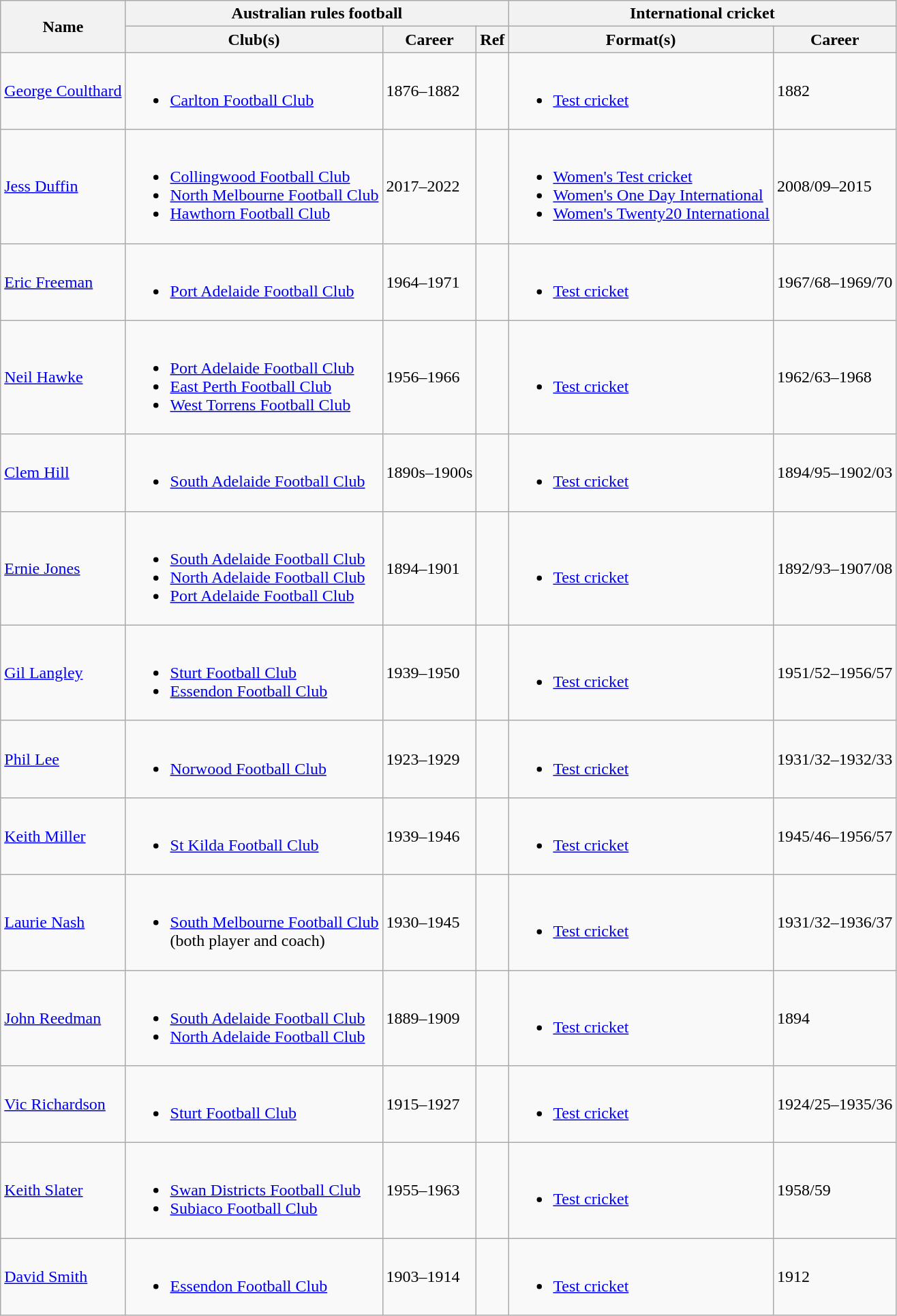<table class=wikitable>
<tr>
<th rowspan=2>Name</th>
<th colspan=3>Australian rules football</th>
<th colspan=2>International cricket</th>
</tr>
<tr>
<th>Club(s)</th>
<th>Career</th>
<th>Ref</th>
<th>Format(s)</th>
<th>Career</th>
</tr>
<tr>
<td><a href='#'>George Coulthard</a></td>
<td><br><ul><li><a href='#'>Carlton Football Club</a></li></ul></td>
<td>1876–1882</td>
<td></td>
<td><br><ul><li><a href='#'>Test cricket</a></li></ul></td>
<td>1882</td>
</tr>
<tr>
<td><a href='#'>Jess Duffin</a></td>
<td><br><ul><li><a href='#'>Collingwood Football Club</a></li><li><a href='#'>North Melbourne Football Club</a></li><li><a href='#'>Hawthorn Football Club</a></li></ul></td>
<td>2017–2022</td>
<td></td>
<td><br><ul><li><a href='#'>Women's Test cricket</a></li><li><a href='#'>Women's One Day International</a></li><li><a href='#'>Women's Twenty20 International</a></li></ul></td>
<td>2008/09–2015</td>
</tr>
<tr>
<td><a href='#'>Eric Freeman</a></td>
<td><br><ul><li><a href='#'>Port Adelaide Football Club</a></li></ul></td>
<td>1964–1971</td>
<td></td>
<td><br><ul><li><a href='#'>Test cricket</a></li></ul></td>
<td>1967/68–1969/70</td>
</tr>
<tr>
<td><a href='#'>Neil Hawke</a></td>
<td><br><ul><li><a href='#'>Port Adelaide Football Club</a></li><li><a href='#'>East Perth Football Club</a></li><li><a href='#'>West Torrens Football Club</a></li></ul></td>
<td>1956–1966</td>
<td></td>
<td><br><ul><li><a href='#'>Test cricket</a></li></ul></td>
<td>1962/63–1968</td>
</tr>
<tr>
<td><a href='#'>Clem Hill</a></td>
<td><br><ul><li><a href='#'>South Adelaide Football Club</a></li></ul></td>
<td>1890s–1900s</td>
<td></td>
<td><br><ul><li><a href='#'>Test cricket</a></li></ul></td>
<td>1894/95–1902/03</td>
</tr>
<tr>
<td><a href='#'>Ernie Jones</a></td>
<td><br><ul><li><a href='#'>South Adelaide Football Club</a></li><li><a href='#'>North Adelaide Football Club</a></li><li><a href='#'>Port Adelaide Football Club</a></li></ul></td>
<td>1894–1901</td>
<td></td>
<td><br><ul><li><a href='#'>Test cricket</a></li></ul></td>
<td>1892/93–1907/08</td>
</tr>
<tr>
<td><a href='#'>Gil Langley</a></td>
<td><br><ul><li><a href='#'>Sturt Football Club</a></li><li><a href='#'>Essendon Football Club</a></li></ul></td>
<td>1939–1950</td>
<td></td>
<td><br><ul><li><a href='#'>Test cricket</a></li></ul></td>
<td>1951/52–1956/57</td>
</tr>
<tr>
<td><a href='#'>Phil Lee</a></td>
<td><br><ul><li><a href='#'>Norwood Football Club</a></li></ul></td>
<td>1923–1929</td>
<td></td>
<td><br><ul><li><a href='#'>Test cricket</a></li></ul></td>
<td>1931/32–1932/33</td>
</tr>
<tr>
<td><a href='#'>Keith Miller</a></td>
<td><br><ul><li><a href='#'>St Kilda Football Club</a></li></ul></td>
<td>1939–1946</td>
<td></td>
<td><br><ul><li><a href='#'>Test cricket</a></li></ul></td>
<td>1945/46–1956/57</td>
</tr>
<tr>
<td><a href='#'>Laurie Nash</a></td>
<td><br><ul><li><a href='#'>South Melbourne Football Club</a> <br> (both player and coach)</li></ul></td>
<td>1930–1945</td>
<td></td>
<td><br><ul><li><a href='#'>Test cricket</a></li></ul></td>
<td>1931/32–1936/37</td>
</tr>
<tr>
<td><a href='#'>John Reedman</a></td>
<td><br><ul><li><a href='#'>South Adelaide Football Club</a></li><li><a href='#'>North Adelaide Football Club</a></li></ul></td>
<td>1889–1909</td>
<td></td>
<td><br><ul><li><a href='#'>Test cricket</a></li></ul></td>
<td>1894</td>
</tr>
<tr>
<td><a href='#'>Vic Richardson</a></td>
<td><br><ul><li><a href='#'>Sturt Football Club</a></li></ul></td>
<td>1915–1927</td>
<td></td>
<td><br><ul><li><a href='#'>Test cricket</a></li></ul></td>
<td>1924/25–1935/36</td>
</tr>
<tr>
<td><a href='#'>Keith Slater</a></td>
<td><br><ul><li><a href='#'>Swan Districts Football Club</a></li><li><a href='#'>Subiaco Football Club</a></li></ul></td>
<td>1955–1963</td>
<td></td>
<td><br><ul><li><a href='#'>Test cricket</a></li></ul></td>
<td>1958/59</td>
</tr>
<tr>
<td><a href='#'>David Smith</a></td>
<td><br><ul><li><a href='#'>Essendon Football Club</a></li></ul></td>
<td>1903–1914</td>
<td></td>
<td><br><ul><li><a href='#'>Test cricket</a></li></ul></td>
<td>1912</td>
</tr>
</table>
